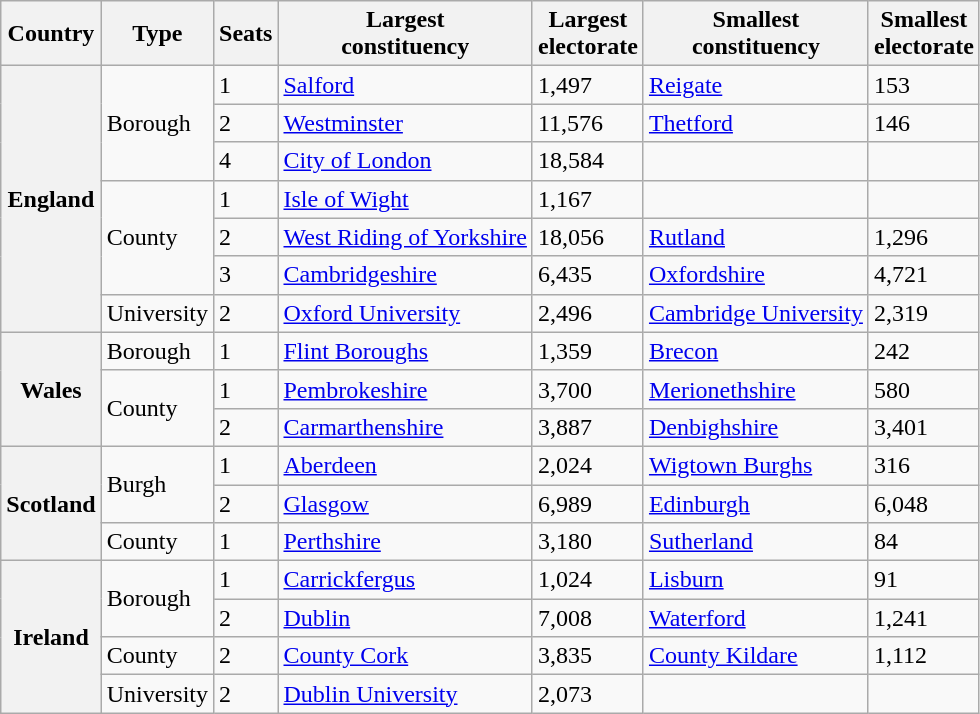<table class="wikitable plainrowheaders">
<tr>
<th>Country</th>
<th>Type</th>
<th>Seats</th>
<th>Largest<br>constituency</th>
<th>Largest<br>electorate</th>
<th>Smallest<br>constituency</th>
<th>Smallest<br>electorate</th>
</tr>
<tr>
<th scope=row rowspan="7">England</th>
<td rowspan="3">Borough</td>
<td>1</td>
<td><a href='#'>Salford</a></td>
<td>1,497</td>
<td><a href='#'>Reigate</a></td>
<td>153</td>
</tr>
<tr>
<td>2</td>
<td><a href='#'>Westminster</a></td>
<td>11,576</td>
<td><a href='#'>Thetford</a></td>
<td>146</td>
</tr>
<tr>
<td>4</td>
<td><a href='#'>City of London</a></td>
<td>18,584</td>
<td></td>
<td></td>
</tr>
<tr>
<td rowspan="3">County</td>
<td>1</td>
<td><a href='#'>Isle of Wight</a></td>
<td>1,167</td>
<td></td>
<td></td>
</tr>
<tr>
<td>2</td>
<td><a href='#'>West Riding of Yorkshire</a></td>
<td>18,056</td>
<td><a href='#'>Rutland</a></td>
<td>1,296</td>
</tr>
<tr>
<td>3</td>
<td><a href='#'>Cambridgeshire</a></td>
<td>6,435</td>
<td><a href='#'>Oxfordshire</a></td>
<td>4,721</td>
</tr>
<tr>
<td>University</td>
<td>2</td>
<td><a href='#'>Oxford University</a></td>
<td>2,496</td>
<td><a href='#'>Cambridge University</a></td>
<td>2,319</td>
</tr>
<tr>
<th scope=row rowspan="3">Wales</th>
<td>Borough</td>
<td>1</td>
<td><a href='#'>Flint Boroughs</a></td>
<td>1,359</td>
<td><a href='#'>Brecon</a></td>
<td>242</td>
</tr>
<tr>
<td rowspan="2">County</td>
<td>1</td>
<td><a href='#'>Pembrokeshire</a></td>
<td>3,700</td>
<td><a href='#'>Merionethshire</a></td>
<td>580</td>
</tr>
<tr>
<td>2</td>
<td><a href='#'>Carmarthenshire</a></td>
<td>3,887</td>
<td><a href='#'>Denbighshire</a></td>
<td>3,401</td>
</tr>
<tr>
<th scope=row rowspan="3">Scotland</th>
<td rowspan="2">Burgh</td>
<td>1</td>
<td><a href='#'>Aberdeen</a></td>
<td>2,024</td>
<td><a href='#'>Wigtown Burghs</a></td>
<td>316</td>
</tr>
<tr>
<td>2</td>
<td><a href='#'>Glasgow</a></td>
<td>6,989</td>
<td><a href='#'>Edinburgh</a></td>
<td>6,048</td>
</tr>
<tr>
<td>County</td>
<td>1</td>
<td><a href='#'>Perthshire</a></td>
<td>3,180</td>
<td><a href='#'>Sutherland</a></td>
<td>84</td>
</tr>
<tr>
<th scope=row rowspan="4">Ireland</th>
<td rowspan="2">Borough</td>
<td>1</td>
<td><a href='#'>Carrickfergus</a></td>
<td>1,024</td>
<td><a href='#'>Lisburn</a></td>
<td>91</td>
</tr>
<tr>
<td>2</td>
<td><a href='#'>Dublin</a></td>
<td>7,008</td>
<td><a href='#'>Waterford</a></td>
<td>1,241</td>
</tr>
<tr>
<td>County</td>
<td>2</td>
<td><a href='#'>County Cork</a></td>
<td>3,835</td>
<td><a href='#'>County Kildare</a></td>
<td>1,112</td>
</tr>
<tr>
<td>University</td>
<td>2</td>
<td><a href='#'>Dublin University</a></td>
<td>2,073</td>
<td></td>
<td></td>
</tr>
</table>
